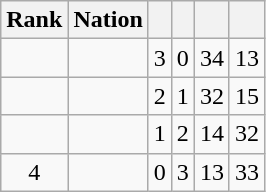<table class="wikitable sortable" style="text-align: center;">
<tr>
<th>Rank</th>
<th>Nation</th>
<th></th>
<th></th>
<th></th>
<th></th>
</tr>
<tr>
<td></td>
<td align=left></td>
<td>3</td>
<td>0</td>
<td>34</td>
<td>13</td>
</tr>
<tr>
<td></td>
<td align=left></td>
<td>2</td>
<td>1</td>
<td>32</td>
<td>15</td>
</tr>
<tr>
<td></td>
<td align=left></td>
<td>1</td>
<td>2</td>
<td>14</td>
<td>32</td>
</tr>
<tr>
<td>4</td>
<td align=left></td>
<td>0</td>
<td>3</td>
<td>13</td>
<td>33</td>
</tr>
</table>
